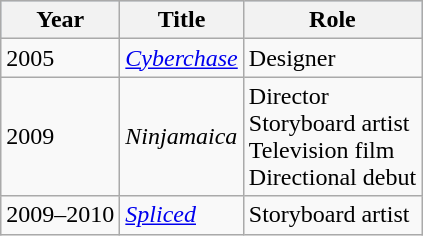<table class="wikitable">
<tr style="background:#b0c4de; text-align:center;">
<th>Year</th>
<th>Title</th>
<th>Role</th>
</tr>
<tr>
<td>2005</td>
<td><em><a href='#'>Cyberchase</a></em></td>
<td>Designer</td>
</tr>
<tr>
<td>2009</td>
<td><em>Ninjamaica</em></td>
<td>Director<br>Storyboard artist<br>Television film<br>Directional debut</td>
</tr>
<tr>
<td>2009–2010</td>
<td><em><a href='#'>Spliced</a></em></td>
<td>Storyboard artist</td>
</tr>
</table>
